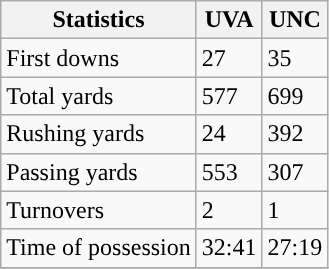<table class="wikitable">
<tr>
<th>Statistics</th>
<th>UVA</th>
<th>UNC</th>
</tr>
<tr>
<td>First downs</td>
<td>27</td>
<td>35</td>
</tr>
<tr>
<td>Total yards</td>
<td>577</td>
<td>699</td>
</tr>
<tr>
<td>Rushing yards</td>
<td>24</td>
<td>392</td>
</tr>
<tr>
<td>Passing yards</td>
<td>553</td>
<td>307</td>
</tr>
<tr>
<td>Turnovers</td>
<td>2</td>
<td>1</td>
</tr>
<tr>
<td>Time of possession</td>
<td>32:41</td>
<td>27:19</td>
</tr>
<tr>
</tr>
</table>
